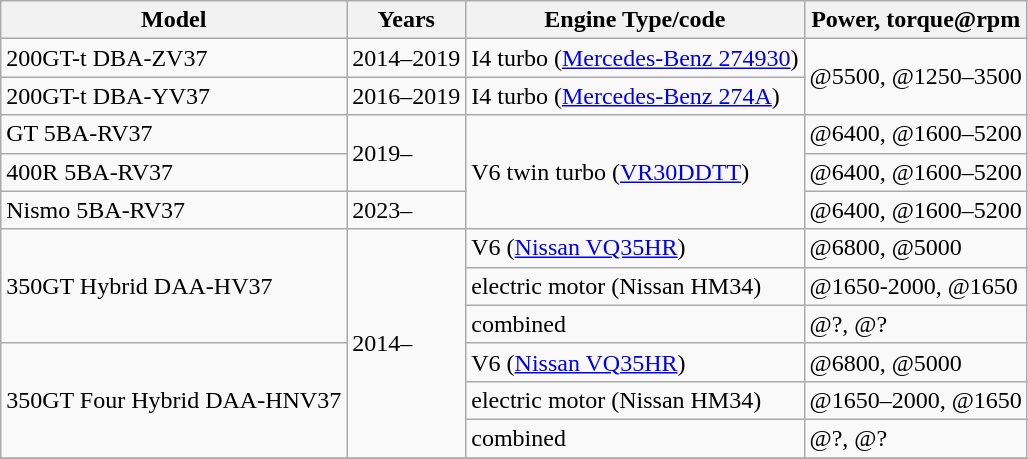<table class="wikitable">
<tr>
<th>Model</th>
<th>Years</th>
<th>Engine Type/code</th>
<th>Power, torque@rpm</th>
</tr>
<tr>
<td>200GT-t DBA-ZV37</td>
<td>2014–2019</td>
<td> I4 turbo (<a href='#'>Mercedes-Benz 274930</a>)</td>
<td rowspan=2>@5500, @1250–3500</td>
</tr>
<tr>
<td>200GT-t DBA-YV37</td>
<td>2016–2019</td>
<td> I4 turbo (<a href='#'>Mercedes-Benz 274A</a>)</td>
</tr>
<tr>
<td>GT 5BA-RV37</td>
<td rowspan=2>2019–</td>
<td rowspan="3"> V6 twin turbo (<a href='#'>VR30DDTT</a>)</td>
<td>@6400, @1600–5200</td>
</tr>
<tr>
<td>400R 5BA-RV37</td>
<td>@6400, @1600–5200</td>
</tr>
<tr>
<td>Nismo 5BA-RV37</td>
<td>2023–</td>
<td>@6400, @1600–5200</td>
</tr>
<tr>
<td rowspan=3>350GT Hybrid DAA-HV37</td>
<td rowspan="6">2014–</td>
<td> V6 (<a href='#'>Nissan VQ35HR</a>)</td>
<td>@6800, @5000</td>
</tr>
<tr>
<td>electric motor (Nissan HM34)</td>
<td>@1650-2000, @1650</td>
</tr>
<tr>
<td>combined</td>
<td>@?, @?</td>
</tr>
<tr>
<td rowspan=3>350GT Four Hybrid DAA-HNV37</td>
<td> V6 (<a href='#'>Nissan VQ35HR</a>)</td>
<td>@6800, @5000</td>
</tr>
<tr>
<td>electric motor (Nissan HM34)</td>
<td>@1650–2000, @1650</td>
</tr>
<tr>
<td>combined</td>
<td>@?, @?</td>
</tr>
<tr>
</tr>
</table>
